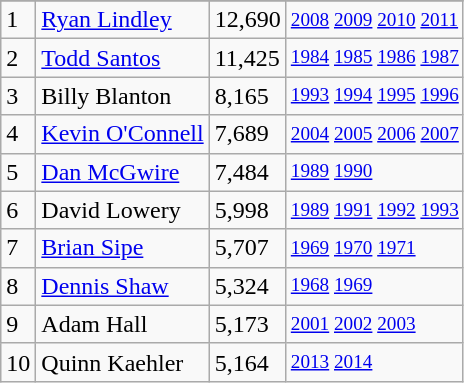<table class="wikitable">
<tr>
</tr>
<tr>
<td>1</td>
<td><a href='#'>Ryan Lindley</a></td>
<td>12,690</td>
<td style="font-size:80%;"><a href='#'>2008</a> <a href='#'>2009</a> <a href='#'>2010</a> <a href='#'>2011</a></td>
</tr>
<tr>
<td>2</td>
<td><a href='#'>Todd Santos</a></td>
<td>11,425</td>
<td style="font-size:80%;"><a href='#'>1984</a> <a href='#'>1985</a> <a href='#'>1986</a> <a href='#'>1987</a></td>
</tr>
<tr>
<td>3</td>
<td>Billy Blanton</td>
<td>8,165</td>
<td style="font-size:80%;"><a href='#'>1993</a> <a href='#'>1994</a> <a href='#'>1995</a> <a href='#'>1996</a></td>
</tr>
<tr>
<td>4</td>
<td><a href='#'>Kevin O'Connell</a></td>
<td>7,689</td>
<td style="font-size:80%;"><a href='#'>2004</a> <a href='#'>2005</a> <a href='#'>2006</a> <a href='#'>2007</a></td>
</tr>
<tr>
<td>5</td>
<td><a href='#'>Dan McGwire</a></td>
<td>7,484</td>
<td style="font-size:80%;"><a href='#'>1989</a> <a href='#'>1990</a></td>
</tr>
<tr>
<td>6</td>
<td>David Lowery</td>
<td>5,998</td>
<td style="font-size:80%;"><a href='#'>1989</a> <a href='#'>1991</a> <a href='#'>1992</a> <a href='#'>1993</a></td>
</tr>
<tr>
<td>7</td>
<td><a href='#'>Brian Sipe</a></td>
<td>5,707</td>
<td style="font-size:80%;"><a href='#'>1969</a> <a href='#'>1970</a> <a href='#'>1971</a></td>
</tr>
<tr>
<td>8</td>
<td><a href='#'>Dennis Shaw</a></td>
<td>5,324</td>
<td style="font-size:80%;"><a href='#'>1968</a> <a href='#'>1969</a></td>
</tr>
<tr>
<td>9</td>
<td>Adam Hall</td>
<td>5,173</td>
<td style="font-size:80%;"><a href='#'>2001</a> <a href='#'>2002</a> <a href='#'>2003</a></td>
</tr>
<tr>
<td>10</td>
<td>Quinn Kaehler</td>
<td>5,164</td>
<td style="font-size:80%;"><a href='#'>2013</a> <a href='#'>2014</a></td>
</tr>
</table>
